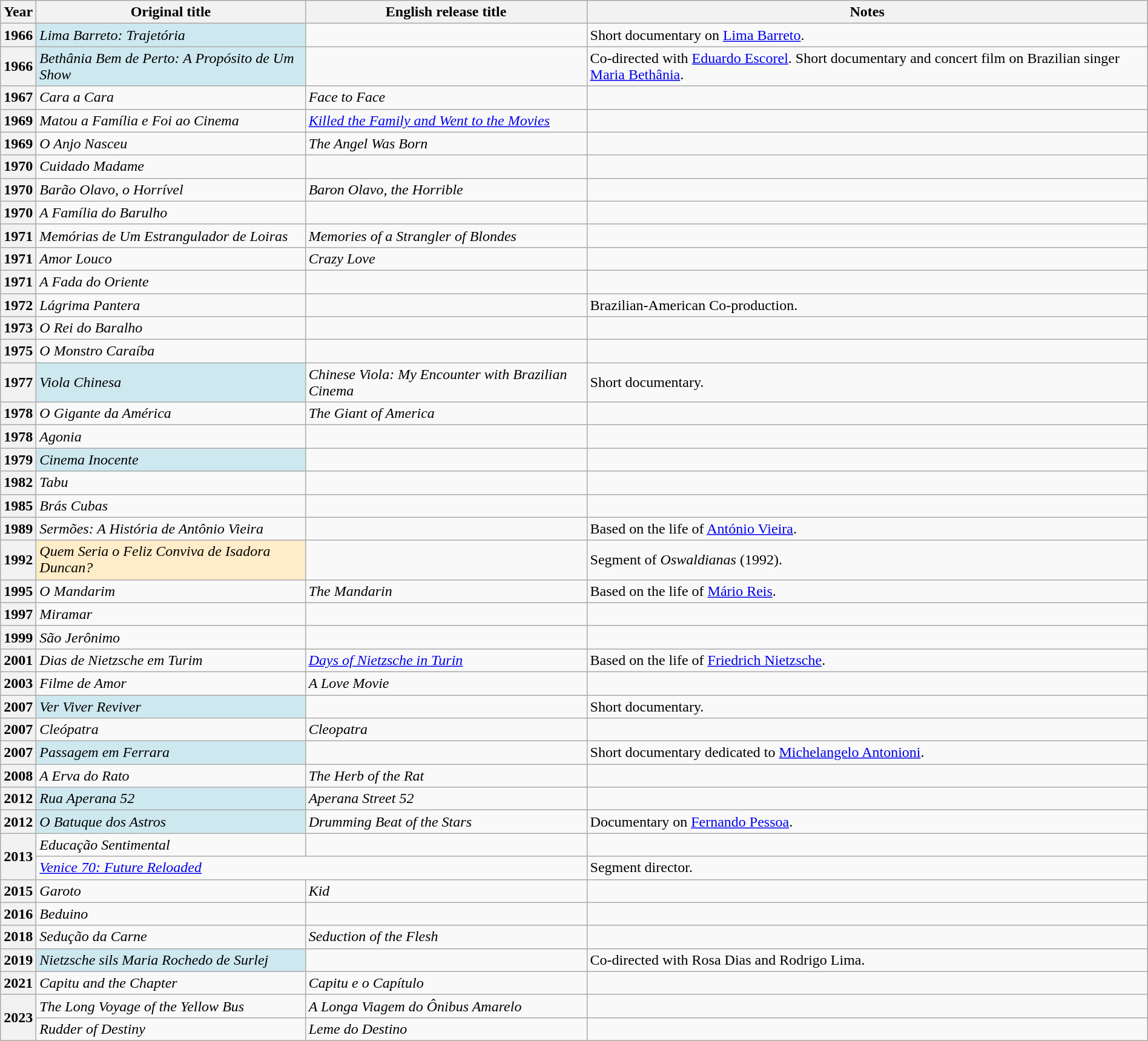<table class="wikitable plainrowheaders sortable" style="width:100%;">
<tr>
<th scope="col">Year</th>
<th scope="col">Original title</th>
<th scope="col">English release title</th>
<th scope="col">Notes</th>
</tr>
<tr>
<th style="text-align:center;">1966</th>
<td scope="row" style="background-color:#CEE8F0;"><em>Lima Barreto: Trajetória</em></td>
<td></td>
<td>Short documentary on <a href='#'>Lima Barreto</a>.</td>
</tr>
<tr>
<th style="text-align:center;">1966</th>
<td scope="row" style="background-color:#CEE8F0;"><em>Bethânia Bem de Perto: A Propósito de Um Show</em></td>
<td></td>
<td>Co-directed with <a href='#'>Eduardo Escorel</a>. Short documentary and concert film on Brazilian singer <a href='#'>Maria Bethânia</a>.</td>
</tr>
<tr>
<th style="text-align:center;">1967</th>
<td scope="row"><em>Cara a Cara</em></td>
<td><em>Face to Face</em></td>
<td></td>
</tr>
<tr>
<th style="text-align:center;">1969</th>
<td scope="row"><em>Matou a Família e Foi ao Cinema</em></td>
<td><em><a href='#'>Killed the Family and Went to the Movies</a></em></td>
<td></td>
</tr>
<tr>
<th style="text-align:center;">1969</th>
<td scope="row"><em>O Anjo Nasceu</em></td>
<td><em>The Angel Was Born</em></td>
<td></td>
</tr>
<tr>
<th style="text-align:center;">1970</th>
<td scope="row"><em>Cuidado Madame</em></td>
<td></td>
<td></td>
</tr>
<tr>
<th style="text-align:center;">1970</th>
<td scope="row"><em>Barão Olavo, o Horrível</em></td>
<td><em>Baron Olavo, the Horrible</em></td>
<td></td>
</tr>
<tr>
<th style="text-align:center;">1970</th>
<td scope="row"><em>A Família do Barulho</em></td>
<td></td>
<td></td>
</tr>
<tr>
<th style="text-align:center;">1971</th>
<td scope="row"><em>Memórias de Um Estrangulador de Loiras</em></td>
<td><em>Memories of a Strangler of Blondes</em></td>
<td></td>
</tr>
<tr>
<th style="text-align:center;">1971</th>
<td scope="row"><em>Amor Louco</em></td>
<td><em>Crazy Love</em></td>
<td></td>
</tr>
<tr>
<th style="text-align:center;">1971</th>
<td scope="row"><em>A Fada do Oriente</em></td>
<td></td>
<td></td>
</tr>
<tr>
<th style="text-align:center;">1972</th>
<td scope="row"><em>Lágrima Pantera</em></td>
<td></td>
<td>Brazilian-American Co-production.</td>
</tr>
<tr>
<th style="text-align:center;">1973</th>
<td scope="row"><em>O Rei do Baralho</em></td>
<td></td>
<td></td>
</tr>
<tr>
<th style="text-align:center;">1975</th>
<td scope="row"><em>O Monstro Caraíba</em></td>
<td></td>
<td></td>
</tr>
<tr>
<th style="text-align:center;">1977</th>
<td scope="row" style="background-color:#CEE8F0;"><em>Viola Chinesa</em></td>
<td><em>Chinese Viola: My Encounter with Brazilian Cinema</em></td>
<td>Short documentary.</td>
</tr>
<tr>
<th style="text-align:center;">1978</th>
<td scope="row"><em>O Gigante da América</em></td>
<td><em>The Giant of America</em></td>
<td></td>
</tr>
<tr>
<th style="text-align:center;">1978</th>
<td scope="row"><em>Agonia</em></td>
<td></td>
<td></td>
</tr>
<tr>
<th style="text-align:center;">1979</th>
<td scope="row" style="background-color:#CEE8F0;"><em>Cinema Inocente</em></td>
<td></td>
<td></td>
</tr>
<tr>
<th style="text-align:center;">1982</th>
<td scope="row"><em>Tabu</em></td>
<td></td>
<td></td>
</tr>
<tr>
<th style="text-align:center;">1985</th>
<td scope="row"><em>Brás Cubas</em></td>
<td></td>
<td></td>
</tr>
<tr>
<th style="text-align:center;">1989</th>
<td scope="row"><em>Sermões: A História de Antônio Vieira</em></td>
<td></td>
<td>Based on the life of <a href='#'>António Vieira</a>.</td>
</tr>
<tr>
<th style="text-align:center;">1992</th>
<td scope="row" style="background-color:#FFECC8;"><em>Quem Seria o Feliz Conviva de Isadora Duncan?</em></td>
<td></td>
<td>Segment of <em>Oswaldianas</em> (1992).</td>
</tr>
<tr>
<th style="text-align:center;">1995</th>
<td scope="row"><em>O Mandarim</em></td>
<td><em>The Mandarin</em></td>
<td>Based on the life of <a href='#'>Mário Reis</a>.</td>
</tr>
<tr>
<th style="text-align:center;">1997</th>
<td scope="row"><em>Miramar</em></td>
<td></td>
<td></td>
</tr>
<tr>
<th style="text-align:center;">1999</th>
<td scope="row"><em>São Jerônimo</em></td>
<td></td>
<td></td>
</tr>
<tr>
<th style="text-align:center;">2001</th>
<td scope="row"><em>Dias de Nietzsche em Turim</em></td>
<td><em><a href='#'>Days of Nietzsche in Turin</a></em></td>
<td>Based on the life of <a href='#'>Friedrich Nietzsche</a>.</td>
</tr>
<tr>
<th style="text-align:center;">2003</th>
<td scope="row"><em>Filme de Amor</em></td>
<td><em>A Love Movie</em></td>
<td></td>
</tr>
<tr>
<th style="text-align:center;">2007</th>
<td scope="row" style="background-color:#CEE8F0;"><em>Ver Viver Reviver</em></td>
<td></td>
<td>Short documentary.</td>
</tr>
<tr>
<th style="text-align:center;">2007</th>
<td scope="row"><em>Cleópatra</em></td>
<td><em>Cleopatra</em></td>
<td></td>
</tr>
<tr>
<th style="text-align:center;">2007</th>
<td scope="row" style="background-color:#CEE8F0;"><em>Passagem em Ferrara</em></td>
<td></td>
<td>Short documentary dedicated to <a href='#'>Michelangelo Antonioni</a>.</td>
</tr>
<tr>
<th style="text-align:center;">2008</th>
<td scope="row"><em>A Erva do Rato</em></td>
<td><em>The Herb of the Rat</em></td>
<td></td>
</tr>
<tr>
<th style="text-align:center;">2012</th>
<td scope="row" style="background-color:#CEE8F0;"><em>Rua Aperana 52</em></td>
<td><em>Aperana Street 52</em></td>
<td></td>
</tr>
<tr>
<th style="text-align:center;">2012</th>
<td scope="row" style="background-color:#CEE8F0;"><em>O Batuque dos Astros</em></td>
<td><em>Drumming Beat of the Stars</em></td>
<td>Documentary on <a href='#'>Fernando Pessoa</a>.</td>
</tr>
<tr>
<th rowspan="2" style="text-align:center;">2013</th>
<td scope="row"><em>Educação Sentimental</em></td>
<td></td>
<td></td>
</tr>
<tr>
<td colspan="2" scope="row"><em><a href='#'>Venice 70: Future Reloaded</a></em></td>
<td>Segment director.</td>
</tr>
<tr>
<th style="text-align:center;">2015</th>
<td scope="row"><em>Garoto</em></td>
<td><em>Kid</em></td>
<td></td>
</tr>
<tr>
<th style="text-align:center;">2016</th>
<td scope="row"><em>Beduino</em></td>
<td></td>
<td></td>
</tr>
<tr>
<th style="text-align:center;">2018</th>
<td scope="row"><em>Sedução da Carne</em></td>
<td><em>Seduction of the Flesh</em></td>
<td></td>
</tr>
<tr>
<th style="text-align:center;">2019</th>
<td scope="row" style="background-color:#CEE8F0;"><em>Nietzsche sils Maria Rochedo de Surlej</em></td>
<td></td>
<td>Co-directed with Rosa Dias and Rodrigo Lima.</td>
</tr>
<tr>
<th>2021</th>
<td><em>Capitu and the Chapter</em></td>
<td><em>Capitu e o Capítulo</em></td>
<td></td>
</tr>
<tr>
<th rowspan="2">2023</th>
<td><em>The Long Voyage of the Yellow Bus</em></td>
<td><em>A Longa Viagem do Ônibus Amarelo</em></td>
<td></td>
</tr>
<tr>
<td><em>Rudder of Destiny</em></td>
<td><em>Leme do Destino</em></td>
<td></td>
</tr>
</table>
